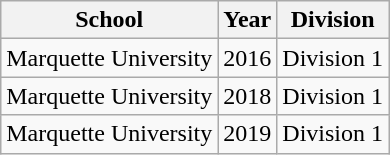<table class="wikitable">
<tr>
<th>School</th>
<th>Year</th>
<th>Division</th>
</tr>
<tr>
<td>Marquette University</td>
<td>2016</td>
<td>Division 1</td>
</tr>
<tr>
<td>Marquette University</td>
<td>2018</td>
<td>Division 1</td>
</tr>
<tr>
<td>Marquette University</td>
<td>2019</td>
<td>Division 1</td>
</tr>
</table>
